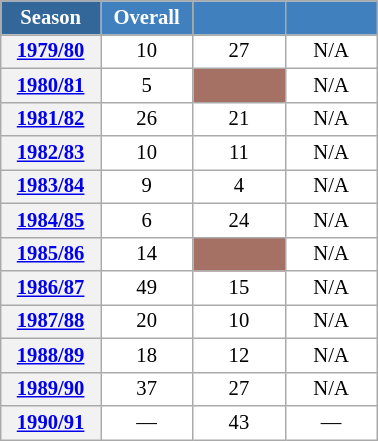<table class="wikitable" style="font-size:86%; text-align:center; border:grey solid 1px; border-collapse:collapse; background:#ffffff;">
<tr>
<th style="background-color:#369; color:white; width:60px;"> Season </th>
<th style="background-color:#4180be; color:white; width:55px;">Overall</th>
<th style="background-color:#4180be; color:white; width:55px;"></th>
<th style="background-color:#4180be; color:white; width:55px;"></th>
</tr>
<tr>
<th scope=row align=center><a href='#'>1979/80</a></th>
<td align=center>10</td>
<td align=center>27</td>
<td align=center>N/A</td>
</tr>
<tr>
<th scope=row align=center><a href='#'>1980/81</a></th>
<td align=center>5</td>
<td align=center bgcolor=#A57164></td>
<td align=center>N/A</td>
</tr>
<tr>
<th scope=row align=center><a href='#'>1981/82</a></th>
<td align=center>26</td>
<td align=center>21</td>
<td align=center>N/A</td>
</tr>
<tr>
<th scope=row align=center><a href='#'>1982/83</a></th>
<td align=center>10</td>
<td align=center>11</td>
<td align=center>N/A</td>
</tr>
<tr>
<th scope=row align=center><a href='#'>1983/84</a></th>
<td align=center>9</td>
<td align=center>4</td>
<td align=center>N/A</td>
</tr>
<tr>
<th scope=row align=center><a href='#'>1984/85</a></th>
<td align=center>6</td>
<td align=center>24</td>
<td align=center>N/A</td>
</tr>
<tr>
<th scope=row align=center><a href='#'>1985/86</a></th>
<td align=center>14</td>
<td align=center bgcolor=#A57164></td>
<td align=center>N/A</td>
</tr>
<tr>
<th scope=row align=center><a href='#'>1986/87</a></th>
<td align=center>49</td>
<td align=center>15</td>
<td align=center>N/A</td>
</tr>
<tr>
<th scope=row align=center><a href='#'>1987/88</a></th>
<td align=center>20</td>
<td align=center>10</td>
<td align=center>N/A</td>
</tr>
<tr>
<th scope=row align=center><a href='#'>1988/89</a></th>
<td align=center>18</td>
<td align=center>12</td>
<td align=center>N/A</td>
</tr>
<tr>
<th scope=row align=center><a href='#'>1989/90</a></th>
<td align=center>37</td>
<td align=center>27</td>
<td align=center>N/A</td>
</tr>
<tr>
<th scope=row align=center><a href='#'>1990/91</a></th>
<td align=center>—</td>
<td align=center>43</td>
<td align=center>—</td>
</tr>
</table>
